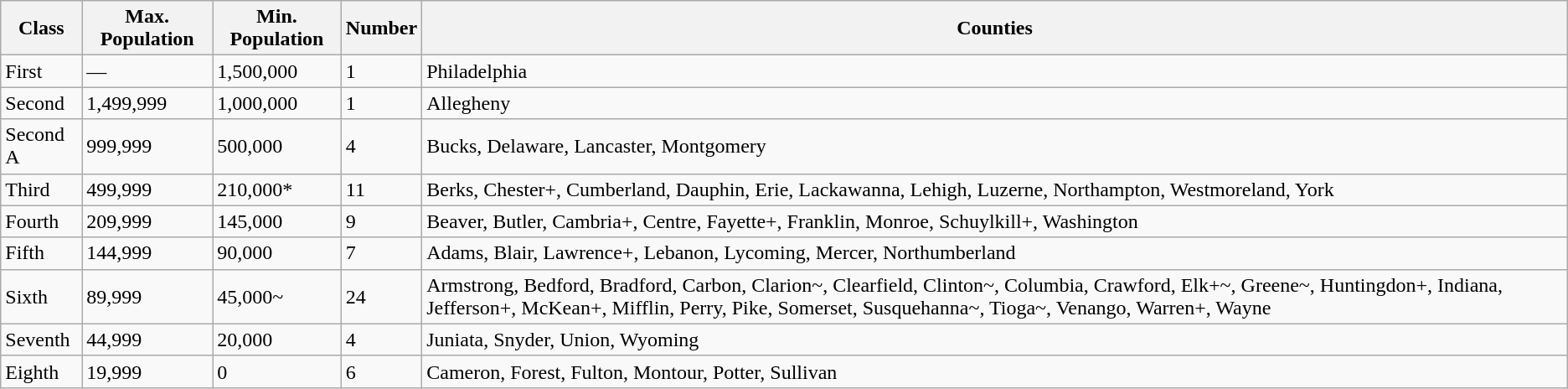<table class="wikitable">
<tr>
<th>Class</th>
<th>Max. Population</th>
<th>Min. Population</th>
<th>Number</th>
<th>Counties</th>
</tr>
<tr>
<td>First</td>
<td>—</td>
<td>1,500,000</td>
<td>1</td>
<td>Philadelphia</td>
</tr>
<tr>
<td>Second</td>
<td>1,499,999</td>
<td>1,000,000</td>
<td>1</td>
<td>Allegheny</td>
</tr>
<tr>
<td>Second A</td>
<td>999,999</td>
<td>500,000</td>
<td>4</td>
<td>Bucks, Delaware, Lancaster, Montgomery</td>
</tr>
<tr>
<td>Third</td>
<td>499,999</td>
<td>210,000*</td>
<td>11</td>
<td>Berks, Chester+, Cumberland, Dauphin, Erie, Lackawanna, Lehigh, Luzerne, Northampton, Westmoreland, York</td>
</tr>
<tr>
<td>Fourth</td>
<td>209,999</td>
<td>145,000</td>
<td>9</td>
<td>Beaver, Butler, Cambria+, Centre, Fayette+, Franklin, Monroe, Schuylkill+, Washington</td>
</tr>
<tr>
<td>Fifth</td>
<td>144,999</td>
<td>90,000</td>
<td>7</td>
<td>Adams, Blair, Lawrence+, Lebanon, Lycoming, Mercer, Northumberland</td>
</tr>
<tr>
<td>Sixth</td>
<td>89,999</td>
<td>45,000~</td>
<td>24</td>
<td>Armstrong, Bedford, Bradford, Carbon, Clarion~, Clearfield, Clinton~, Columbia, Crawford, Elk+~, Greene~, Huntingdon+, Indiana, Jefferson+, McKean+, Mifflin, Perry, Pike, Somerset, Susquehanna~, Tioga~, Venango, Warren+, Wayne</td>
</tr>
<tr>
<td>Seventh</td>
<td>44,999</td>
<td>20,000</td>
<td>4</td>
<td>Juniata, Snyder, Union, Wyoming</td>
</tr>
<tr>
<td>Eighth</td>
<td>19,999</td>
<td>0</td>
<td>6</td>
<td>Cameron, Forest, Fulton, Montour, Potter, Sullivan</td>
</tr>
</table>
